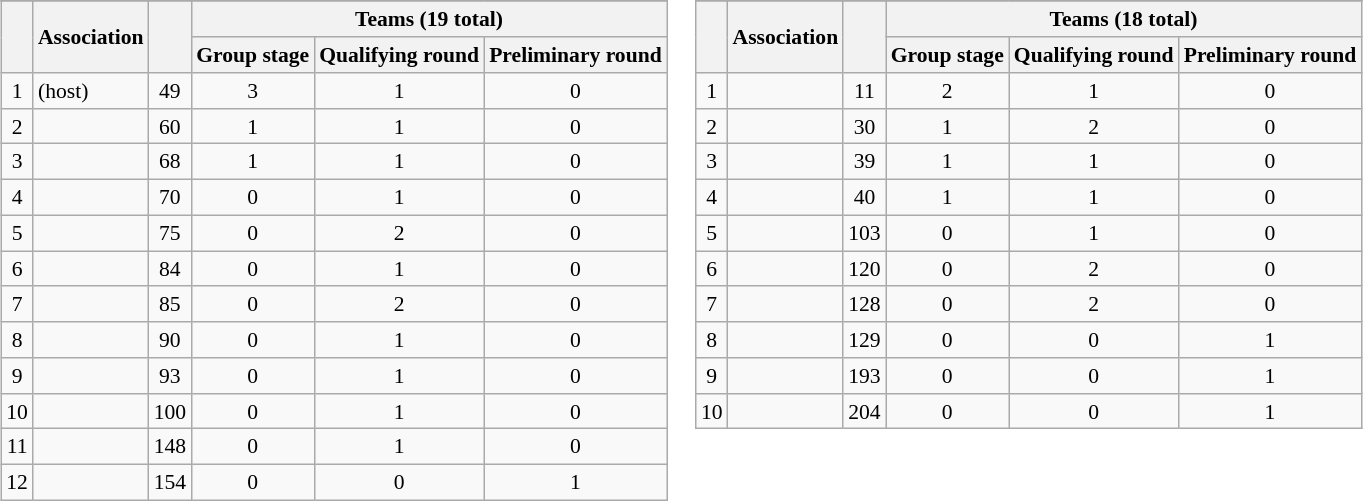<table>
<tr valign=top style="font-size:90%">
<td><br><table class="wikitable" style="text-align:center">
<tr>
</tr>
<tr>
<th rowspan=2></th>
<th rowspan=2>Association</th>
<th rowspan=2></th>
<th colspan=3>Teams (19 total)</th>
</tr>
<tr>
<th>Group stage</th>
<th>Qualifying round</th>
<th>Preliminary round</th>
</tr>
<tr>
<td>1</td>
<td align=left> (host)</td>
<td>49</td>
<td>3</td>
<td>1</td>
<td>0</td>
</tr>
<tr>
<td>2</td>
<td align=left></td>
<td>60</td>
<td>1</td>
<td>1</td>
<td>0</td>
</tr>
<tr>
<td>3</td>
<td align=left></td>
<td>68</td>
<td>1</td>
<td>1</td>
<td>0</td>
</tr>
<tr>
<td>4</td>
<td align=left></td>
<td>70</td>
<td>0</td>
<td>1</td>
<td>0</td>
</tr>
<tr>
<td>5</td>
<td align=left></td>
<td>75</td>
<td>0</td>
<td>2</td>
<td>0</td>
</tr>
<tr>
<td>6</td>
<td align=left></td>
<td>84</td>
<td>0</td>
<td>1</td>
<td>0</td>
</tr>
<tr>
<td>7</td>
<td align=left></td>
<td>85</td>
<td>0</td>
<td>2</td>
<td>0</td>
</tr>
<tr>
<td>8</td>
<td align=left></td>
<td>90</td>
<td>0</td>
<td>1</td>
<td>0</td>
</tr>
<tr>
<td>9</td>
<td align=left></td>
<td>93</td>
<td>0</td>
<td>1</td>
<td>0</td>
</tr>
<tr>
<td>10</td>
<td align=left></td>
<td>100</td>
<td>0</td>
<td>1</td>
<td>0</td>
</tr>
<tr>
<td>11</td>
<td align=left></td>
<td>148</td>
<td>0</td>
<td>1</td>
<td>0</td>
</tr>
<tr>
<td>12</td>
<td align=left></td>
<td>154</td>
<td>0</td>
<td>0</td>
<td>1</td>
</tr>
</table>
</td>
<td><br><table class="wikitable" style="text-align:center">
<tr>
</tr>
<tr>
<th rowspan=2></th>
<th rowspan=2>Association</th>
<th rowspan=2></th>
<th colspan=3>Teams (18 total)</th>
</tr>
<tr>
<th>Group stage</th>
<th>Qualifying round</th>
<th>Preliminary round</th>
</tr>
<tr>
<td>1</td>
<td align=left></td>
<td>11</td>
<td>2</td>
<td>1</td>
<td>0</td>
</tr>
<tr>
<td>2</td>
<td align=left></td>
<td>30</td>
<td>1</td>
<td>2</td>
<td>0</td>
</tr>
<tr>
<td>3</td>
<td align=left></td>
<td>39</td>
<td>1</td>
<td>1</td>
<td>0</td>
</tr>
<tr>
<td>4</td>
<td align=left></td>
<td>40</td>
<td>1</td>
<td>1</td>
<td>0</td>
</tr>
<tr>
<td>5</td>
<td align=left></td>
<td>103</td>
<td>0</td>
<td>1</td>
<td>0</td>
</tr>
<tr>
<td>6</td>
<td align=left></td>
<td>120</td>
<td>0</td>
<td>2</td>
<td>0</td>
</tr>
<tr>
<td>7</td>
<td align=left></td>
<td>128</td>
<td>0</td>
<td>2</td>
<td>0</td>
</tr>
<tr>
<td>8</td>
<td align=left></td>
<td>129</td>
<td>0</td>
<td>0</td>
<td>1</td>
</tr>
<tr>
<td>9</td>
<td align=left></td>
<td>193</td>
<td>0</td>
<td>0</td>
<td>1</td>
</tr>
<tr>
<td>10</td>
<td align=left></td>
<td>204</td>
<td>0</td>
<td>0</td>
<td>1</td>
</tr>
</table>
</td>
</tr>
</table>
